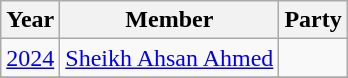<table class="wikitable sortable">
<tr>
<th>Year</th>
<th>Member</th>
<th colspan=2>Party</th>
</tr>
<tr>
<td><a href='#'>2024</a></td>
<td><a href='#'>Sheikh Ahsan Ahmed</a></td>
<td></td>
</tr>
<tr>
</tr>
</table>
